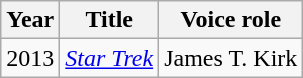<table class="wikitable">
<tr>
<th>Year</th>
<th>Title</th>
<th>Voice role</th>
</tr>
<tr>
<td>2013</td>
<td><em><a href='#'>Star Trek</a></em></td>
<td>James T. Kirk</td>
</tr>
</table>
